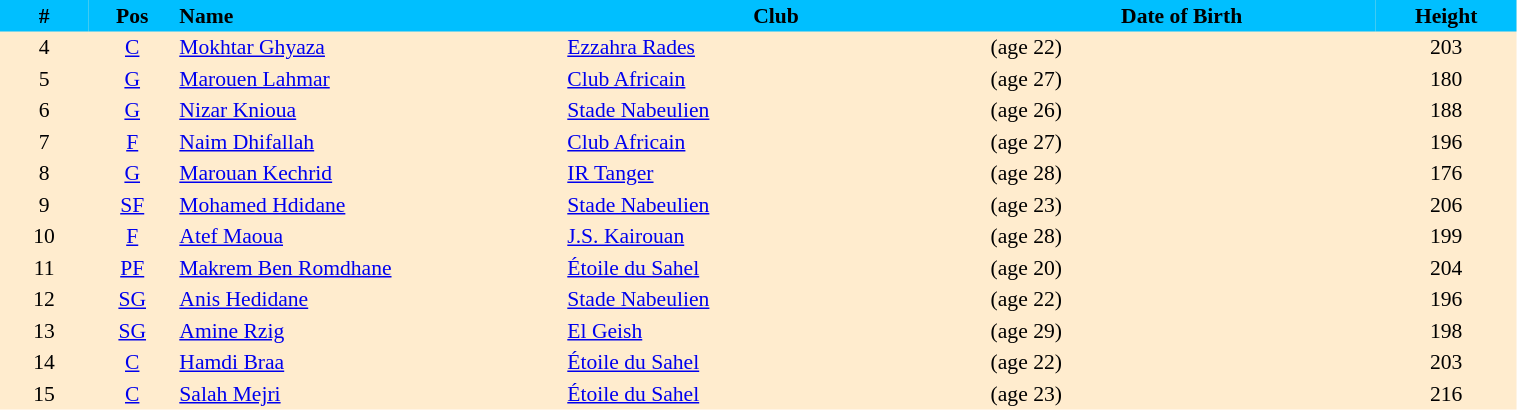<table border=0 cellpadding=2 cellspacing=0  |- bgcolor=#FFECCE style="text-align:center; font-size:90%;" width=80%>
<tr bgcolor=#00BFFF>
<th width=5%>#</th>
<th width=5%>Pos</th>
<th width=22% align=left>Name</th>
<th width=24%>Club</th>
<th width=22%>Date of Birth</th>
<th width=8%>Height</th>
</tr>
<tr>
<td>4</td>
<td><a href='#'>C</a></td>
<td align=left><a href='#'>Mokhtar Ghyaza</a></td>
<td align=left> <a href='#'>Ezzahra Rades</a></td>
<td align=left> (age 22)</td>
<td>203</td>
</tr>
<tr>
<td>5</td>
<td><a href='#'>G</a></td>
<td align=left><a href='#'>Marouen Lahmar</a></td>
<td align=left> <a href='#'>Club Africain</a></td>
<td align=left> (age 27)</td>
<td>180</td>
</tr>
<tr>
<td>6</td>
<td><a href='#'>G</a></td>
<td align=left><a href='#'>Nizar Knioua</a></td>
<td align=left> <a href='#'>Stade Nabeulien</a></td>
<td align=left> (age 26)</td>
<td>188</td>
</tr>
<tr>
<td>7</td>
<td><a href='#'>F</a></td>
<td align=left><a href='#'>Naim Dhifallah</a></td>
<td align=left> <a href='#'>Club Africain</a></td>
<td align=left> (age 27)</td>
<td>196</td>
</tr>
<tr>
<td>8</td>
<td><a href='#'>G</a></td>
<td align=left><a href='#'>Marouan Kechrid</a></td>
<td align=left> <a href='#'>IR Tanger</a></td>
<td align=left> (age 28)</td>
<td>176</td>
</tr>
<tr>
<td>9</td>
<td><a href='#'>SF</a></td>
<td align=left><a href='#'>Mohamed Hdidane</a></td>
<td align=left> <a href='#'>Stade Nabeulien</a></td>
<td align=left> (age 23)</td>
<td>206</td>
</tr>
<tr>
<td>10</td>
<td><a href='#'>F</a></td>
<td align=left><a href='#'>Atef Maoua</a></td>
<td align=left> <a href='#'>J.S. Kairouan</a></td>
<td align=left> (age 28)</td>
<td>199</td>
</tr>
<tr>
<td>11</td>
<td><a href='#'>PF</a></td>
<td align=left><a href='#'>Makrem Ben Romdhane</a></td>
<td align=left> <a href='#'>Étoile du Sahel</a></td>
<td align=left> (age 20)</td>
<td>204</td>
</tr>
<tr>
<td>12</td>
<td><a href='#'>SG</a></td>
<td align=left><a href='#'>Anis Hedidane</a></td>
<td align=left> <a href='#'>Stade Nabeulien</a></td>
<td align=left> (age 22)</td>
<td>196</td>
</tr>
<tr>
<td>13</td>
<td><a href='#'>SG</a></td>
<td align=left><a href='#'>Amine Rzig</a></td>
<td align=left> <a href='#'>El Geish</a></td>
<td align=left> (age 29)</td>
<td>198</td>
</tr>
<tr>
<td>14</td>
<td><a href='#'>C</a></td>
<td align=left><a href='#'>Hamdi Braa</a></td>
<td align=left> <a href='#'>Étoile du Sahel</a></td>
<td align=left> (age 22)</td>
<td>203</td>
</tr>
<tr>
<td>15</td>
<td><a href='#'>C</a></td>
<td align=left><a href='#'>Salah Mejri</a></td>
<td align=left> <a href='#'>Étoile du Sahel</a></td>
<td align=left> (age 23)</td>
<td>216</td>
</tr>
</table>
